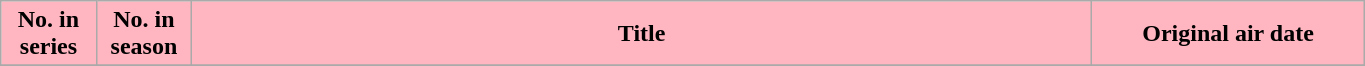<table class="wikitable plainrowheaders" style="width:72%;">
<tr>
<th scope="col" style="background-color: #FFB6C1; color: #000000;" width=7%>No. in<br>series</th>
<th scope="col" style="background-color: #FFB6C1; color: #000000;" width=7%>No. in<br>season</th>
<th scope="col" style="background-color: #FFB6C1; color: #000000;">Title</th>
<th scope="col" style="background-color: #FFB6C1; color: #000000;" width=20%>Original air date</th>
</tr>
<tr>
</tr>
</table>
